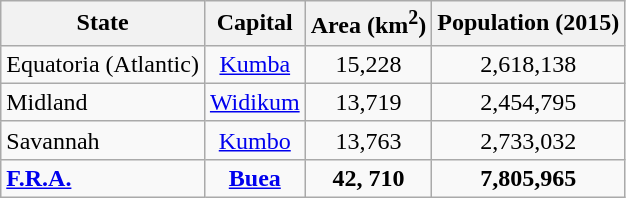<table class="wikitable sortable">
<tr>
<th align="left">State</th>
<th>Capital</th>
<th>Area (km<sup>2</sup>)</th>
<th>Population (2015)</th>
</tr>
<tr>
<td align="left">Equatoria (Atlantic)</td>
<td align="center"><a href='#'>Kumba</a></td>
<td align="center">15,228</td>
<td align="center">2,618,138</td>
</tr>
<tr>
<td align="left">Midland</td>
<td align="center"><a href='#'>Widikum</a></td>
<td align="center">13,719</td>
<td align="center">2,454,795</td>
</tr>
<tr>
<td align="left">Savannah</td>
<td align="center"><a href='#'>Kumbo</a></td>
<td align="center">13,763</td>
<td align="center">2,733,032</td>
</tr>
<tr>
<td align="left"><strong><a href='#'>F.R.A.</a></strong></td>
<td align="center"><strong><a href='#'>Buea</a></strong></td>
<td align="center"><strong>42, 710</strong></td>
<td align="center"><strong>7,805,965</strong></td>
</tr>
</table>
